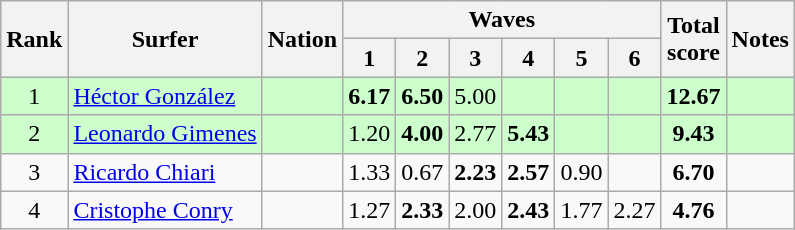<table class="wikitable sortable" style="text-align:center">
<tr>
<th rowspan=2>Rank</th>
<th rowspan=2>Surfer</th>
<th rowspan=2>Nation</th>
<th colspan=6>Waves</th>
<th rowspan=2>Total<br>score</th>
<th rowspan=2>Notes</th>
</tr>
<tr>
<th>1</th>
<th>2</th>
<th>3</th>
<th>4</th>
<th>5</th>
<th>6</th>
</tr>
<tr bgcolor=ccffcc>
<td>1</td>
<td align=left><a href='#'>Héctor González</a></td>
<td align=left></td>
<td><strong>6.17</strong></td>
<td><strong>6.50</strong></td>
<td>5.00</td>
<td></td>
<td></td>
<td></td>
<td><strong>12.67</strong></td>
<td></td>
</tr>
<tr bgcolor=ccffcc>
<td>2</td>
<td align=left><a href='#'>Leonardo Gimenes</a></td>
<td align=left></td>
<td>1.20</td>
<td><strong>4.00</strong></td>
<td>2.77</td>
<td><strong>5.43</strong></td>
<td></td>
<td></td>
<td><strong>9.43</strong></td>
<td></td>
</tr>
<tr>
<td>3</td>
<td align=left><a href='#'>Ricardo Chiari</a></td>
<td align=left></td>
<td>1.33</td>
<td>0.67</td>
<td><strong>2.23</strong></td>
<td><strong>2.57</strong></td>
<td>0.90</td>
<td></td>
<td><strong>6.70</strong></td>
<td></td>
</tr>
<tr>
<td>4</td>
<td align=left><a href='#'>Cristophe Conry</a></td>
<td align=left></td>
<td>1.27</td>
<td><strong>2.33</strong></td>
<td>2.00</td>
<td><strong>2.43</strong></td>
<td>1.77</td>
<td>2.27</td>
<td><strong>4.76</strong></td>
<td></td>
</tr>
</table>
